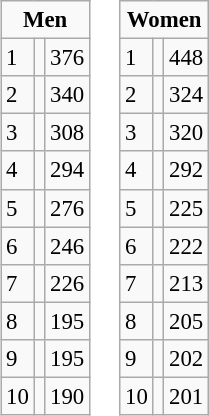<table style="margin: 1em auto;">
<tr ---- valign="top">
<td><br><table class="wikitable" style="font-size: 95%">
<tr>
<td colspan="3" align="center"><strong>Men</strong></td>
</tr>
<tr>
<td>1</td>
<td align="left"></td>
<td>376</td>
</tr>
<tr>
<td>2</td>
<td align="left"></td>
<td>340</td>
</tr>
<tr>
<td>3</td>
<td align="left"></td>
<td>308</td>
</tr>
<tr>
<td>4</td>
<td align="left"></td>
<td>294</td>
</tr>
<tr>
<td>5</td>
<td align="left"></td>
<td>276</td>
</tr>
<tr>
<td>6</td>
<td align="left"></td>
<td>246</td>
</tr>
<tr>
<td>7</td>
<td align="left"></td>
<td>226</td>
</tr>
<tr>
<td>8</td>
<td align="left"></td>
<td>195</td>
</tr>
<tr>
<td>9</td>
<td align="left"></td>
<td>195</td>
</tr>
<tr>
<td>10</td>
<td align="left"></td>
<td>190</td>
</tr>
</table>
</td>
<td><br><table class="wikitable" style="font-size: 95%">
<tr>
<td colspan="3" align="center"><strong>Women</strong></td>
</tr>
<tr>
<td>1</td>
<td align="left"></td>
<td>448</td>
</tr>
<tr>
<td>2</td>
<td align="left"></td>
<td>324</td>
</tr>
<tr>
<td>3</td>
<td align="left"></td>
<td>320</td>
</tr>
<tr>
<td>4</td>
<td align="left"></td>
<td>292</td>
</tr>
<tr>
<td>5</td>
<td align="left"></td>
<td>225</td>
</tr>
<tr>
<td>6</td>
<td align="left"></td>
<td>222</td>
</tr>
<tr>
<td>7</td>
<td align="left"></td>
<td>213</td>
</tr>
<tr>
<td>8</td>
<td align="left"></td>
<td>205</td>
</tr>
<tr>
<td>9</td>
<td align="left"></td>
<td>202</td>
</tr>
<tr>
<td>10</td>
<td align="left"></td>
<td>201</td>
</tr>
</table>
</td>
<td></td>
</tr>
</table>
